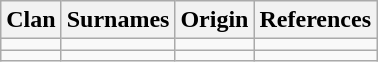<table class="wikitable">
<tr>
<th>Clan</th>
<th>Surnames</th>
<th>Origin</th>
<th>References</th>
</tr>
<tr>
<td></td>
<td></td>
<td></td>
<td></td>
</tr>
<tr>
<td></td>
<td></td>
<td></td>
<td></td>
</tr>
</table>
